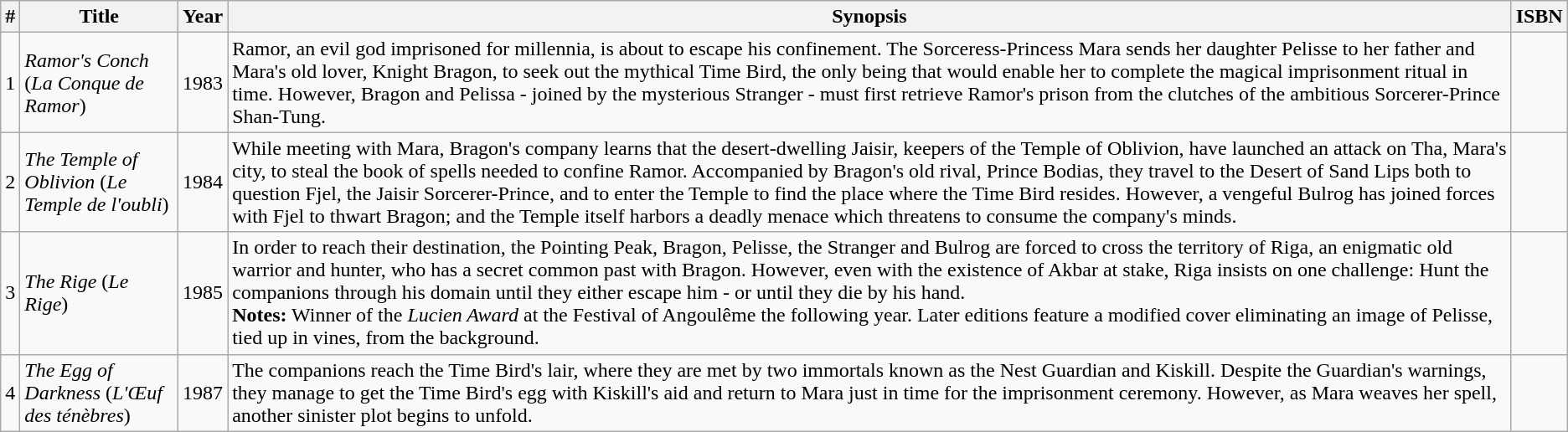<table class="wikitable sortable">
<tr>
<th>#</th>
<th>Title</th>
<th>Year</th>
<th>Synopsis</th>
<th>ISBN</th>
</tr>
<tr>
<td>1</td>
<td><em> Ramor's Conch</em> (<em>La Conque de Ramor</em>)</td>
<td>1983</td>
<td>Ramor, an evil god imprisoned for millennia, is about to escape his confinement. The Sorceress-Princess Mara sends her daughter Pelisse to her father and Mara's old lover, Knight Bragon, to seek out the mythical Time Bird, the only being that would enable her to complete the magical imprisonment ritual in time. However, Bragon and Pelissa - joined by the mysterious Stranger - must first retrieve Ramor's prison from the clutches of the ambitious Sorcerer-Prince Shan-Tung.</td>
<td></td>
</tr>
<tr>
<td>2</td>
<td><em>The Temple of Oblivion</em> (<em>Le Temple de l'oubli</em>)</td>
<td>1984</td>
<td>While meeting with Mara, Bragon's company learns that the desert-dwelling Jaisir, keepers of the Temple of Oblivion, have launched an attack on Tha, Mara's city, to steal the book of spells needed to confine Ramor. Accompanied by Bragon's old rival, Prince Bodias, they travel to the Desert of Sand Lips both to question Fjel, the Jaisir Sorcerer-Prince, and to enter the Temple to find the place where the Time Bird resides. However, a vengeful Bulrog has joined forces with Fjel to thwart Bragon; and the Temple itself harbors a deadly menace which threatens to consume the company's minds.</td>
<td></td>
</tr>
<tr>
<td>3</td>
<td><em>The Rige</em> (<em>Le Rige</em>)</td>
<td>1985</td>
<td>In order to reach their destination, the Pointing Peak, Bragon, Pelisse, the Stranger and Bulrog are forced to cross the territory of Riga, an enigmatic old warrior and hunter, who has a secret common past with Bragon. However, even with the existence of Akbar at stake, Riga insists on one challenge: Hunt the companions through his domain until they either escape him - or until they die by his hand.<br><strong>Notes:</strong> Winner of the <em>Lucien Award</em> at the Festival of Angoulême the following year. Later editions feature a modified cover eliminating an image of Pelisse, tied up in vines, from the background.</td>
<td></td>
</tr>
<tr>
<td>4</td>
<td><em>The Egg of Darkness</em> (<em>L'Œuf des ténèbres</em>)</td>
<td>1987</td>
<td>The companions reach the Time Bird's lair, where they are met by two immortals known as the Nest Guardian and Kiskill. Despite the Guardian's warnings, they manage to get the Time Bird's egg with Kiskill's aid and return to Mara just in time for the imprisonment ceremony. However, as Mara weaves her spell, another sinister plot begins to unfold.</td>
<td></td>
</tr>
</table>
